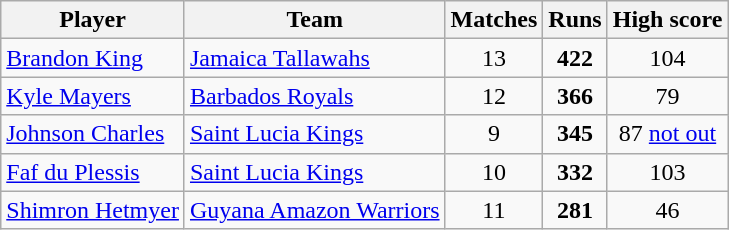<table class="wikitable" style="text-align: center;">
<tr>
<th>Player</th>
<th>Team</th>
<th>Matches</th>
<th>Runs</th>
<th>High score</th>
</tr>
<tr>
<td style="text-align:left"><a href='#'>Brandon King</a></td>
<td style="text-align:left"><a href='#'>Jamaica Tallawahs</a></td>
<td>13</td>
<td><strong>422</strong></td>
<td>104</td>
</tr>
<tr>
<td style="text-align:left"><a href='#'>Kyle Mayers</a></td>
<td style="text-align:left"><a href='#'>Barbados Royals</a></td>
<td>12</td>
<td><strong>366</strong></td>
<td>79</td>
</tr>
<tr>
<td style="text-align:left"><a href='#'>Johnson Charles</a></td>
<td style="text-align:left"><a href='#'>Saint Lucia Kings</a></td>
<td>9</td>
<td><strong>345</strong></td>
<td>87 <a href='#'>not out</a></td>
</tr>
<tr>
<td style="text-align:left"><a href='#'>Faf du Plessis</a></td>
<td style="text-align:left"><a href='#'>Saint Lucia Kings</a></td>
<td>10</td>
<td><strong>332</strong></td>
<td>103</td>
</tr>
<tr>
<td style="text-align:left"><a href='#'>Shimron Hetmyer</a></td>
<td style="text-align:left"><a href='#'>Guyana Amazon Warriors</a></td>
<td>11</td>
<td><strong>281</strong></td>
<td>46</td>
</tr>
</table>
